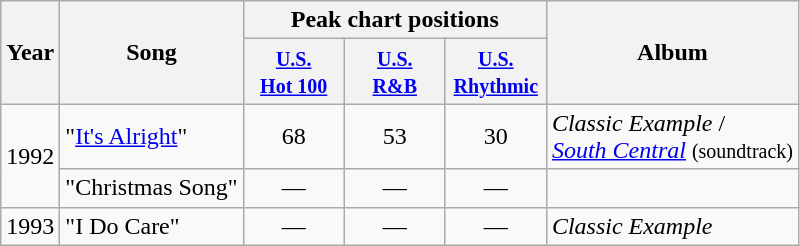<table class="wikitable">
<tr>
<th align=center rowspan=2>Year</th>
<th align=center rowspan=2>Song</th>
<th align=center colspan=3>Peak chart positions</th>
<th align=center rowspan=2>Album</th>
</tr>
<tr>
<th width=60><small><a href='#'>U.S.<br>Hot 100</a></small></th>
<th width=60><small><a href='#'>U.S.<br>R&B</a></small></th>
<th width=60><small><a href='#'>U.S.<br>Rhythmic</a></small></th>
</tr>
<tr>
<td align=left valign=center rowspan=2>1992</td>
<td align=left valign=center>"<a href='#'>It's Alright</a>"</td>
<td align=center valign=center>68</td>
<td align=center valign=center>53</td>
<td align=center valign=center>30</td>
<td align=left valign=center><em>Classic Example</em> /<br><em><a href='#'>South Central</a></em> <small>(soundtrack)</small></td>
</tr>
<tr>
<td align=left valign=center>"Christmas Song"</td>
<td align=center valign=center>—</td>
<td align=center valign=center>—</td>
<td align=center valign=center>—</td>
<td></td>
</tr>
<tr>
<td align=left valign=center>1993</td>
<td align=left valign=center>"I Do Care"</td>
<td align=center valign=center>—</td>
<td align=center valign=center>—</td>
<td align=center valign=center>—</td>
<td align=left valign=center><em>Classic Example</em></td>
</tr>
</table>
